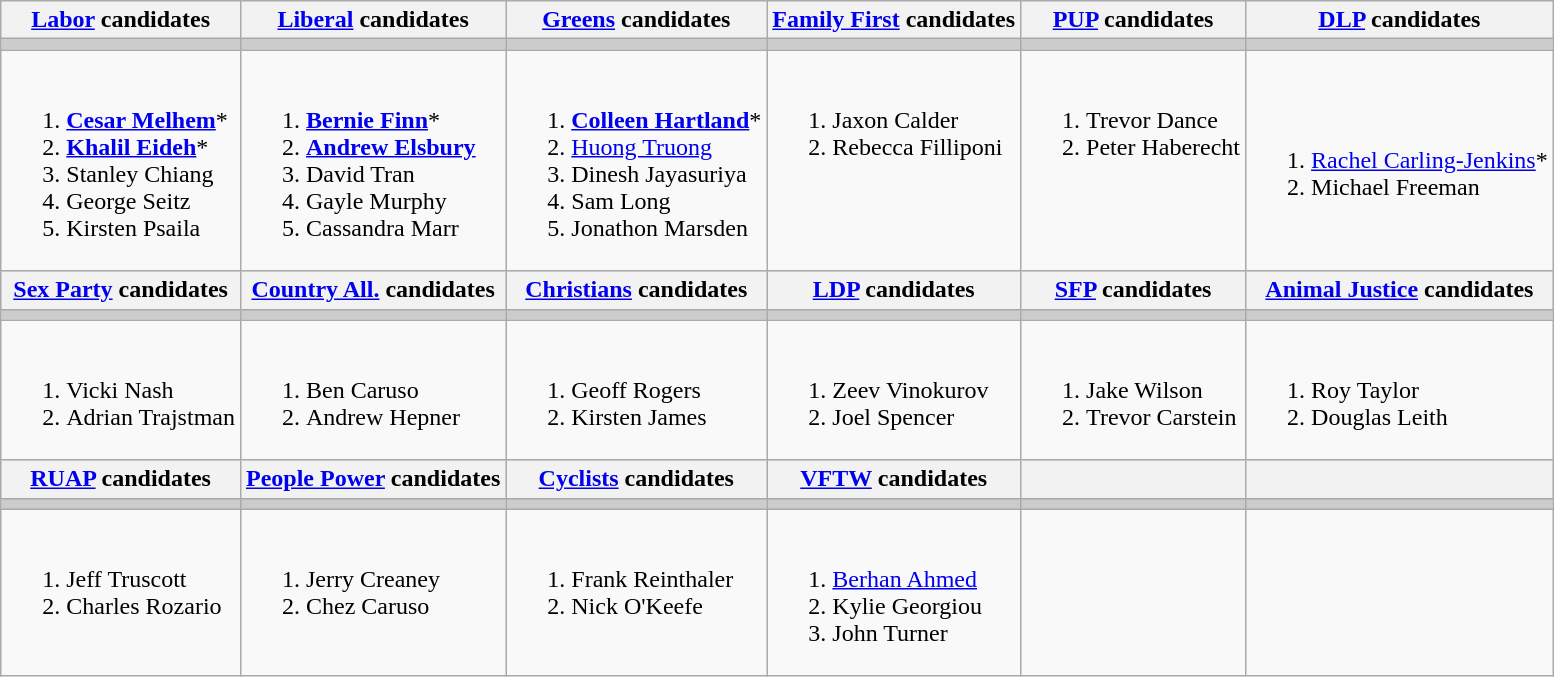<table class="wikitable">
<tr>
<th><a href='#'>Labor</a> candidates</th>
<th><a href='#'>Liberal</a> candidates</th>
<th><a href='#'>Greens</a> candidates</th>
<th><a href='#'>Family First</a> candidates</th>
<th><a href='#'>PUP</a> candidates</th>
<th><a href='#'>DLP</a> candidates</th>
</tr>
<tr bgcolor="#cccccc">
<td></td>
<td></td>
<td></td>
<td></td>
<td></td>
<td></td>
</tr>
<tr>
<td><br><ol><li><strong><a href='#'>Cesar Melhem</a></strong>*</li><li><strong><a href='#'>Khalil Eideh</a></strong>*</li><li>Stanley Chiang</li><li>George Seitz</li><li>Kirsten Psaila</li></ol></td>
<td><br><ol><li><strong><a href='#'>Bernie Finn</a></strong>*</li><li><strong><a href='#'>Andrew Elsbury</a></strong></li><li>David Tran</li><li>Gayle Murphy</li><li>Cassandra Marr</li></ol></td>
<td><br><ol><li><strong><a href='#'>Colleen Hartland</a></strong>*</li><li><a href='#'>Huong Truong</a></li><li>Dinesh Jayasuriya</li><li>Sam Long</li><li>Jonathon Marsden</li></ol></td>
<td valign=top><br><ol><li>Jaxon Calder</li><li>Rebecca Filliponi</li></ol></td>
<td valign=top><br><ol><li>Trevor Dance</li><li>Peter Haberecht</li></ol></td>
<td><br><ol><li><a href='#'>Rachel Carling-Jenkins</a>*</li><li>Michael Freeman</li></ol></td>
</tr>
<tr bgcolor="#cccccc">
<th><a href='#'>Sex Party</a> candidates</th>
<th><a href='#'>Country All.</a> candidates</th>
<th><a href='#'>Christians</a> candidates</th>
<th><a href='#'>LDP</a> candidates</th>
<th><a href='#'>SFP</a> candidates</th>
<th><a href='#'>Animal Justice</a> candidates</th>
</tr>
<tr bgcolor="#cccccc">
<td></td>
<td></td>
<td></td>
<td></td>
<td></td>
<td></td>
</tr>
<tr>
<td valign=top><br><ol><li>Vicki Nash</li><li>Adrian Trajstman</li></ol></td>
<td valign=top><br><ol><li>Ben Caruso</li><li>Andrew Hepner</li></ol></td>
<td valign=top><br><ol><li>Geoff Rogers</li><li>Kirsten James</li></ol></td>
<td valign=top><br><ol><li>Zeev Vinokurov</li><li>Joel Spencer</li></ol></td>
<td valign=top><br><ol><li>Jake Wilson</li><li>Trevor Carstein</li></ol></td>
<td valign=top><br><ol><li>Roy Taylor</li><li>Douglas Leith</li></ol></td>
</tr>
<tr bgcolor="#cccccc">
<th><a href='#'>RUAP</a> candidates</th>
<th><a href='#'>People Power</a> candidates</th>
<th><a href='#'>Cyclists</a> candidates</th>
<th><a href='#'>VFTW</a> candidates</th>
<th></th>
<th></th>
</tr>
<tr bgcolor="#cccccc">
<td></td>
<td></td>
<td></td>
<td></td>
<td></td>
<td></td>
</tr>
<tr>
<td valign=top><br><ol><li>Jeff Truscott</li><li>Charles Rozario</li></ol></td>
<td valign=top><br><ol><li>Jerry Creaney</li><li>Chez Caruso</li></ol></td>
<td valign=top><br><ol><li>Frank Reinthaler</li><li>Nick O'Keefe</li></ol></td>
<td valign=top><br><ol><li><a href='#'>Berhan Ahmed</a></li><li>Kylie Georgiou</li><li>John Turner</li></ol></td>
<td valign=top></td>
<td valign=top></td>
</tr>
</table>
